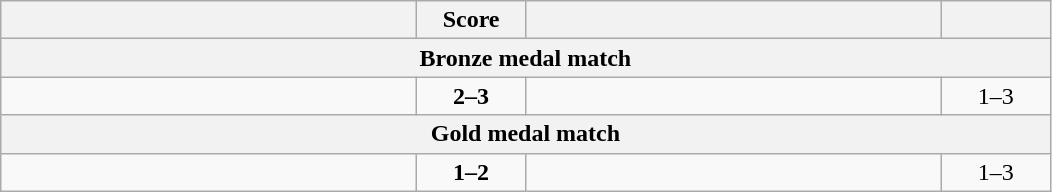<table class="wikitable" style="text-align: left;">
<tr>
<th align="right" width="270"></th>
<th width="65">Score</th>
<th align="left" width="270"></th>
<th width="65"></th>
</tr>
<tr>
<th colspan=4>Bronze medal match</th>
</tr>
<tr>
<td></td>
<td align="center"><strong>2–3</strong></td>
<td><strong></strong></td>
<td align=center>1–3 <strong></strong></td>
</tr>
<tr>
<th colspan=4>Gold medal match</th>
</tr>
<tr>
<td></td>
<td align="center"><strong>1–2</strong></td>
<td><strong></strong></td>
<td align=center>1–3 <strong></strong></td>
</tr>
</table>
